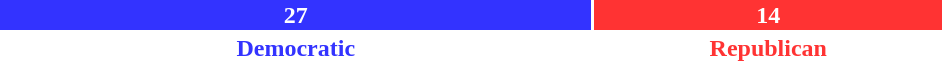<table style="width:50%">
<tr>
<td scope="row" style="background:#33F; width:63.0%; text-align:center; color:white"><strong>27</strong><br></td>
<td style="background:#F33; width:37.0%; text-align:center; color:white"><strong>14</strong></td>
</tr>
<tr>
<td scope="row" style="text-align:center; color:#33F"><strong>Democratic</strong><br></td>
<td style="text-align:center; color:#F33"><strong>Republican</strong></td>
</tr>
</table>
